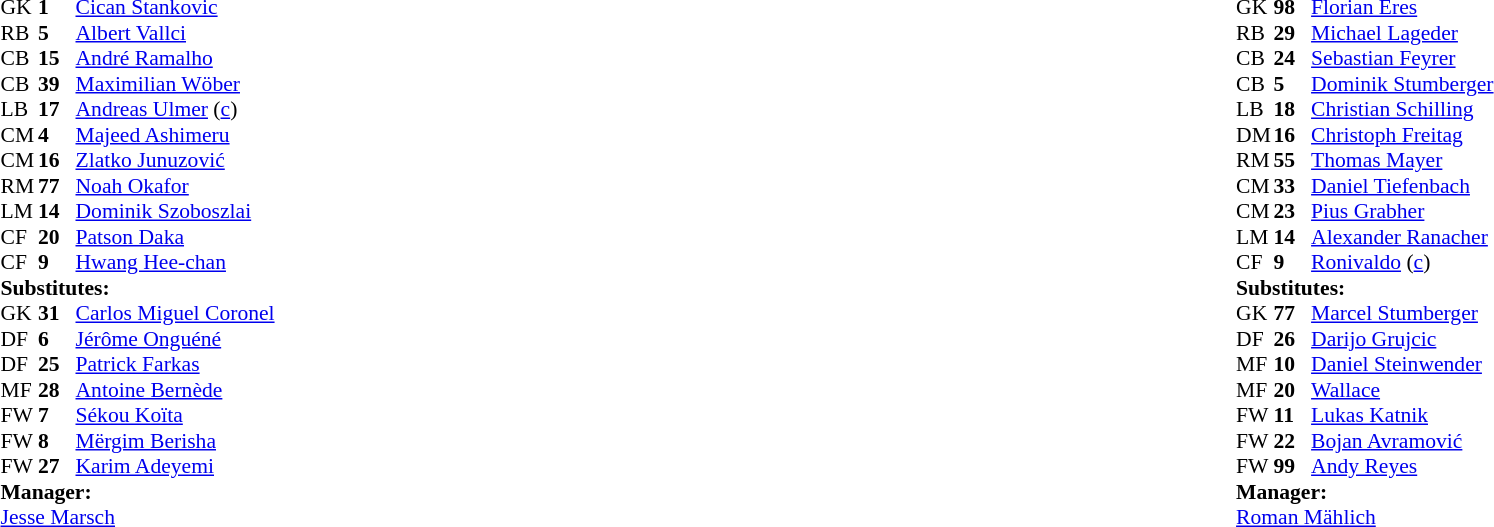<table style="width:100%">
<tr>
<td style="vertical-align:top; width:40%"><br><table cellpadding="0" cellspacing="0" style="font-size: 90%">
<tr>
<th width="25"></th>
<th width="25"></th>
</tr>
<tr>
<td>GK</td>
<td><strong>1</strong></td>
<td> <a href='#'>Cican Stankovic</a></td>
</tr>
<tr>
<td>RB</td>
<td><strong>5</strong></td>
<td> <a href='#'>Albert Vallci</a></td>
<td></td>
</tr>
<tr>
<td>CB</td>
<td><strong>15</strong></td>
<td> <a href='#'>André Ramalho</a></td>
</tr>
<tr>
<td>CB</td>
<td><strong>39</strong></td>
<td> <a href='#'>Maximilian Wöber</a></td>
<td></td>
<td></td>
</tr>
<tr>
<td>LB</td>
<td><strong>17</strong></td>
<td> <a href='#'>Andreas Ulmer</a> (<a href='#'>c</a>)</td>
<td></td>
<td></td>
</tr>
<tr>
<td>CM</td>
<td><strong>4</strong></td>
<td> <a href='#'>Majeed Ashimeru</a></td>
</tr>
<tr>
<td>CM</td>
<td><strong>16</strong></td>
<td> <a href='#'>Zlatko Junuzović</a></td>
<td></td>
<td></td>
</tr>
<tr>
<td>RM</td>
<td><strong>77</strong></td>
<td> <a href='#'>Noah Okafor</a></td>
<td></td>
<td></td>
</tr>
<tr>
<td>LM</td>
<td><strong>14</strong></td>
<td> <a href='#'>Dominik Szoboszlai</a></td>
</tr>
<tr>
<td>CF</td>
<td><strong>20</strong></td>
<td> <a href='#'>Patson Daka</a></td>
<td></td>
<td></td>
</tr>
<tr>
<td>CF</td>
<td><strong>9</strong></td>
<td> <a href='#'>Hwang Hee-chan</a></td>
</tr>
<tr>
<td colspan="3"><strong>Substitutes:</strong></td>
</tr>
<tr>
<td>GK</td>
<td><strong>31</strong></td>
<td> <a href='#'>Carlos Miguel Coronel</a></td>
</tr>
<tr>
<td>DF</td>
<td><strong>6</strong></td>
<td> <a href='#'>Jérôme Onguéné</a></td>
<td></td>
<td></td>
</tr>
<tr>
<td>DF</td>
<td><strong>25</strong></td>
<td> <a href='#'>Patrick Farkas</a></td>
<td></td>
<td></td>
</tr>
<tr>
<td>MF</td>
<td><strong>28</strong></td>
<td> <a href='#'>Antoine Bernède</a></td>
<td></td>
<td></td>
</tr>
<tr>
<td>FW</td>
<td><strong>7</strong></td>
<td> <a href='#'>Sékou Koïta</a></td>
<td></td>
<td></td>
</tr>
<tr>
<td>FW</td>
<td><strong>8</strong></td>
<td> <a href='#'>Mërgim Berisha</a></td>
</tr>
<tr>
<td>FW</td>
<td><strong>27</strong></td>
<td> <a href='#'>Karim Adeyemi</a></td>
<td></td>
<td></td>
</tr>
<tr>
<td colspan="3"><strong>Manager:</strong></td>
</tr>
<tr>
<td colspan="4"> <a href='#'>Jesse Marsch</a></td>
</tr>
</table>
</td>
<td style="vertical-align:top; width:50%"><br><table cellpadding="0" cellspacing="0" style="font-size:90%; margin:auto">
<tr>
<th width="25"></th>
<th width="25"></th>
</tr>
<tr>
<td>GK</td>
<td><strong>98</strong></td>
<td> <a href='#'>Florian Eres</a></td>
</tr>
<tr>
<td>RB</td>
<td><strong>29</strong></td>
<td> <a href='#'>Michael Lageder</a></td>
</tr>
<tr>
<td>CB</td>
<td><strong>24</strong></td>
<td> <a href='#'>Sebastian Feyrer</a></td>
</tr>
<tr>
<td>CB</td>
<td><strong>5</strong></td>
<td> <a href='#'>Dominik Stumberger</a></td>
<td></td>
</tr>
<tr>
<td>LB</td>
<td><strong>18</strong></td>
<td> <a href='#'>Christian Schilling</a></td>
</tr>
<tr>
<td>DM</td>
<td><strong>16</strong></td>
<td> <a href='#'>Christoph Freitag</a></td>
<td></td>
</tr>
<tr>
<td>RM</td>
<td><strong>55</strong></td>
<td> <a href='#'>Thomas Mayer</a></td>
<td></td>
<td></td>
</tr>
<tr>
<td>CM</td>
<td><strong>33</strong></td>
<td> <a href='#'>Daniel Tiefenbach</a></td>
<td></td>
<td></td>
</tr>
<tr>
<td>CM</td>
<td><strong>23</strong></td>
<td> <a href='#'>Pius Grabher</a></td>
<td></td>
<td></td>
</tr>
<tr>
<td>LM</td>
<td><strong>14</strong></td>
<td> <a href='#'>Alexander Ranacher</a></td>
</tr>
<tr>
<td>CF</td>
<td><strong>9</strong></td>
<td> <a href='#'>Ronivaldo</a> (<a href='#'>c</a>)</td>
</tr>
<tr>
<td colspan="3"><strong>Substitutes:</strong></td>
</tr>
<tr>
<td>GK</td>
<td><strong>77</strong></td>
<td> <a href='#'>Marcel Stumberger</a></td>
</tr>
<tr>
<td>DF</td>
<td><strong>26</strong></td>
<td> <a href='#'>Darijo Grujcic</a></td>
</tr>
<tr>
<td>MF</td>
<td><strong>10</strong></td>
<td> <a href='#'>Daniel Steinwender</a></td>
<td></td>
<td></td>
</tr>
<tr>
<td>MF</td>
<td><strong>20</strong></td>
<td> <a href='#'>Wallace</a></td>
<td></td>
<td></td>
</tr>
<tr>
<td>FW</td>
<td><strong>11</strong></td>
<td> <a href='#'>Lukas Katnik</a></td>
<td></td>
<td></td>
</tr>
<tr>
<td>FW</td>
<td><strong>22</strong></td>
<td> <a href='#'>Bojan Avramović</a></td>
</tr>
<tr>
<td>FW</td>
<td><strong>99</strong></td>
<td> <a href='#'>Andy Reyes</a></td>
</tr>
<tr>
<td colspan="3"><strong>Manager:</strong></td>
</tr>
<tr>
<td colspan="3"> <a href='#'>Roman Mählich</a></td>
</tr>
</table>
</td>
</tr>
</table>
